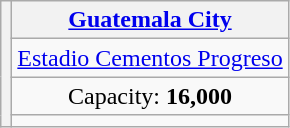<table class="wikitable" style="text-align:center">
<tr>
<th rowspan="8"></th>
<th><a href='#'>Guatemala City</a></th>
</tr>
<tr>
<td><a href='#'>Estadio Cementos Progreso</a></td>
</tr>
<tr>
<td>Capacity: <strong>16,000</strong></td>
</tr>
<tr>
<td></td>
</tr>
</table>
